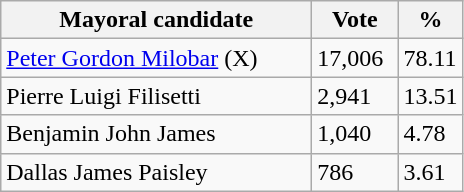<table class="wikitable">
<tr>
<th bgcolor="#DDDDFF" width="200px">Mayoral candidate</th>
<th bgcolor="#DDDDFF" width="50px">Vote</th>
<th bgcolor="#DDDDFF" width="30px">%</th>
</tr>
<tr>
<td><a href='#'>Peter Gordon Milobar</a> (X)</td>
<td>17,006</td>
<td>78.11</td>
</tr>
<tr>
<td>Pierre Luigi Filisetti</td>
<td>2,941</td>
<td>13.51</td>
</tr>
<tr>
<td>Benjamin John James</td>
<td>1,040</td>
<td>4.78</td>
</tr>
<tr>
<td>Dallas James Paisley</td>
<td>786</td>
<td>3.61</td>
</tr>
</table>
